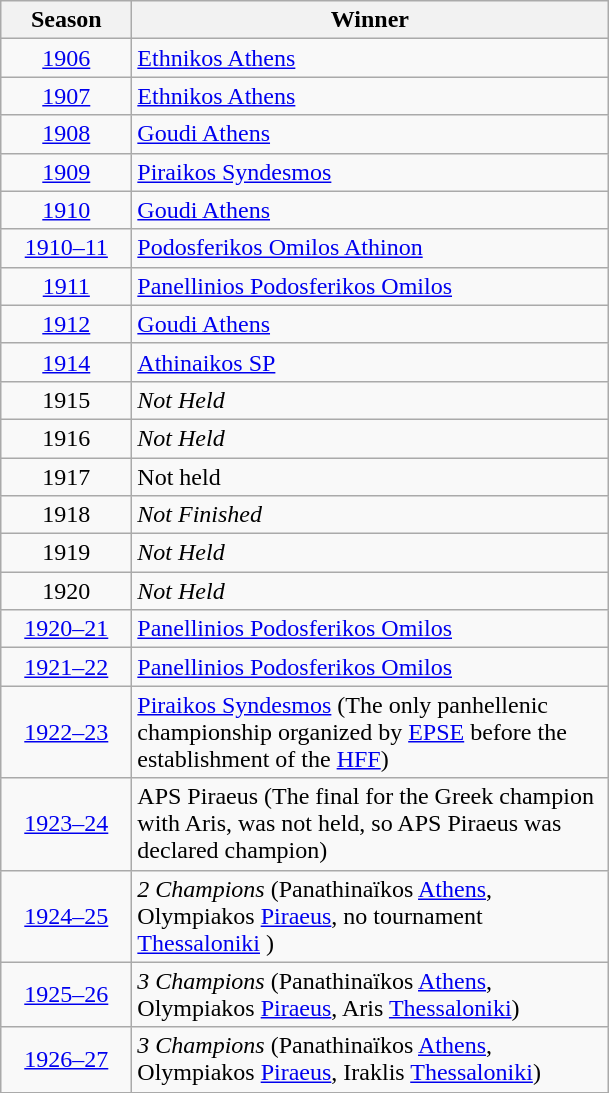<table class="wikitable">
<tr>
<th width="80">Season</th>
<th width="310">Winner</th>
</tr>
<tr>
<td align="center"><a href='#'>1906</a></td>
<td><a href='#'>Ethnikos Athens</a></td>
</tr>
<tr>
<td align="center"><a href='#'>1907</a></td>
<td><a href='#'>Ethnikos Athens</a></td>
</tr>
<tr>
<td align="center"><a href='#'>1908</a></td>
<td><a href='#'>Goudi Athens</a></td>
</tr>
<tr>
<td align="center"><a href='#'>1909</a></td>
<td><a href='#'>Piraikos Syndesmos</a></td>
</tr>
<tr>
<td align="center"><a href='#'>1910</a></td>
<td><a href='#'>Goudi Athens</a></td>
</tr>
<tr>
<td align="center"><a href='#'>1910–11</a></td>
<td><a href='#'>Podosferikos Omilos Athinon</a></td>
</tr>
<tr>
<td align="center"><a href='#'>1911</a></td>
<td><a href='#'>Panellinios Podosferikos Omilos</a></td>
</tr>
<tr>
<td align="center"><a href='#'>1912</a></td>
<td><a href='#'>Goudi Athens</a></td>
</tr>
<tr>
<td align="center"><a href='#'>1914</a></td>
<td><a href='#'>Athinaikos SP</a></td>
</tr>
<tr>
<td align="center">1915</td>
<td><em>Not Held</em></td>
</tr>
<tr>
<td align="center">1916</td>
<td><em>Not Held</em></td>
</tr>
<tr>
<td align="center">1917</td>
<td>Not held</td>
</tr>
<tr>
<td align="center">1918</td>
<td><em>Not Finished</em></td>
</tr>
<tr>
<td align="center">1919</td>
<td><em>Not Held</em></td>
</tr>
<tr>
<td align="center">1920</td>
<td><em>Not Held</em></td>
</tr>
<tr>
<td align="center"><a href='#'>1920–21</a></td>
<td><a href='#'>Panellinios Podosferikos Omilos</a></td>
</tr>
<tr>
<td align="center"><a href='#'>1921–22</a></td>
<td><a href='#'>Panellinios Podosferikos Omilos</a></td>
</tr>
<tr>
<td align="center"><a href='#'>1922–23</a></td>
<td><a href='#'>Piraikos Syndesmos</a> (The only panhellenic championship organized by <a href='#'>EPSE</a> before the establishment of the <a href='#'>HFF</a>)</td>
</tr>
<tr>
<td align="center"><a href='#'>1923–24</a></td>
<td>APS Piraeus (The final for the Greek champion with Aris, was not held, so APS Piraeus was declared champion)</td>
</tr>
<tr>
<td align="center"><a href='#'>1924–25</a></td>
<td><em>2 Champions</em> (Panathinaïkos <a href='#'>Athens</a>,          Olympiakos <a href='#'>Piraeus</a>,       no tournament <a href='#'>Thessaloniki</a> )</td>
</tr>
<tr>
<td align="center"><a href='#'>1925–26</a></td>
<td><em>3 Champions</em>  (Panathinaïkos <a href='#'>Athens</a>,           Olympiakos <a href='#'>Piraeus</a>,       Aris <a href='#'>Thessaloniki</a>)</td>
</tr>
<tr>
<td align="center"><a href='#'>1926–27</a></td>
<td><em>3 Champions</em>  (Panathinaïkos <a href='#'>Athens</a>,           Olympiakos  <a href='#'>Piraeus</a>,          Iraklis <a href='#'>Thessaloniki</a>)</td>
</tr>
</table>
